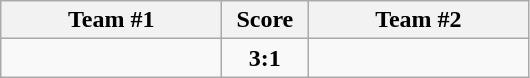<table class="wikitable" style="text-align:center;">
<tr>
<th width=140>Team #1</th>
<th width=50>Score</th>
<th width=140>Team #2</th>
</tr>
<tr>
<td style="text-align:right;"></td>
<td><strong>3:1</strong></td>
<td style="text-align:left;"></td>
</tr>
</table>
